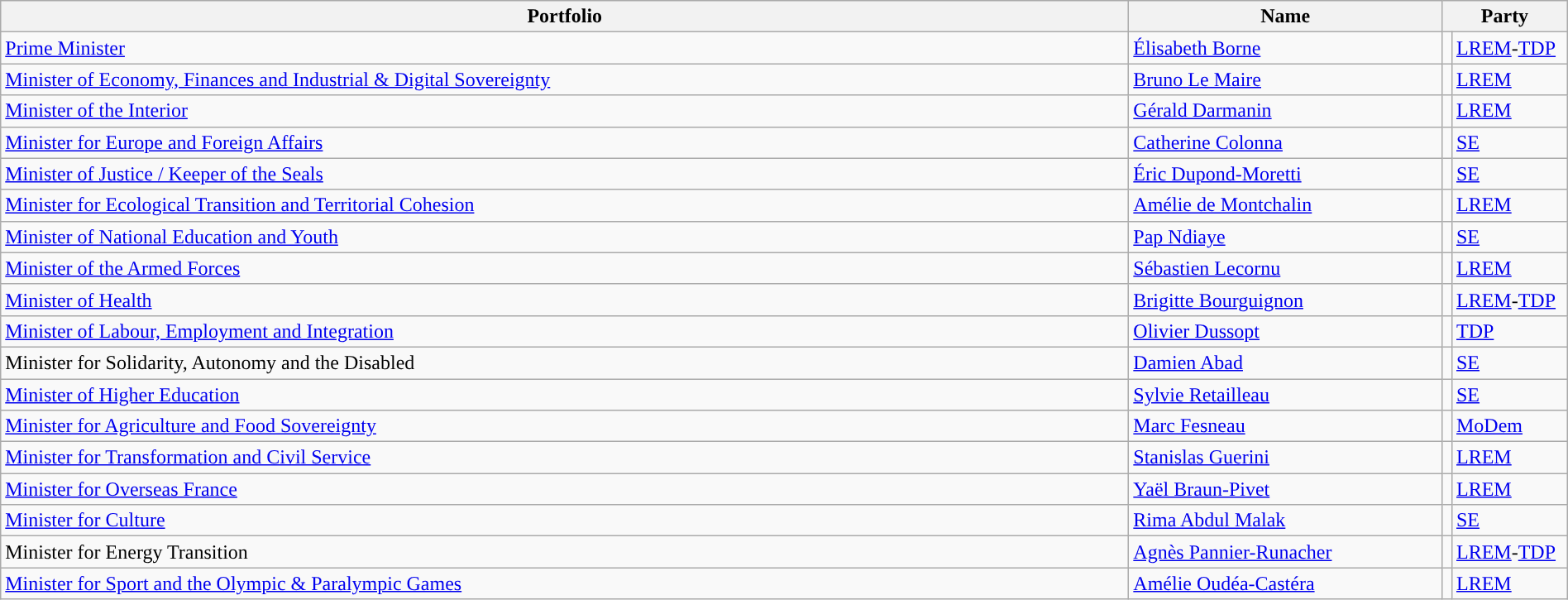<table class="wikitable" style="width:100%">
<tr>
<th>Portfolio</th>
<th style="width:20%">Name</th>
<th colspan="2" style="width:8%">Party</th>
</tr>
<tr>
<td><a href='#'>Prime Minister</a></td>
<td><a href='#'>Élisabeth Borne</a></td>
<td style="background:"></td>
<td><a href='#'>LREM</a>-<a href='#'>TDP</a></td>
</tr>
<tr>
<td><a href='#'>Minister of Economy, Finances and Industrial & Digital Sovereignty</a></td>
<td><a href='#'>Bruno Le Maire</a></td>
<td style="background:"></td>
<td><a href='#'>LREM</a></td>
</tr>
<tr>
<td><a href='#'>Minister of the Interior</a></td>
<td><a href='#'>Gérald Darmanin</a></td>
<td style="background:"></td>
<td><a href='#'>LREM</a></td>
</tr>
<tr>
<td><a href='#'>Minister for Europe and Foreign Affairs</a></td>
<td><a href='#'>Catherine Colonna</a></td>
<td style="background:"></td>
<td><a href='#'>SE</a></td>
</tr>
<tr>
<td><a href='#'>Minister of Justice / Keeper of the Seals</a></td>
<td><a href='#'>Éric Dupond-Moretti</a></td>
<td style="background:"></td>
<td><a href='#'>SE</a></td>
</tr>
<tr>
<td><a href='#'>Minister for Ecological Transition and Territorial Cohesion</a></td>
<td><a href='#'>Amélie de Montchalin</a></td>
<td style="background:"></td>
<td><a href='#'>LREM</a></td>
</tr>
<tr>
<td><a href='#'>Minister of National Education and Youth</a></td>
<td><a href='#'>Pap Ndiaye</a></td>
<td style="background:"></td>
<td><a href='#'>SE</a></td>
</tr>
<tr>
<td><a href='#'>Minister of the Armed Forces</a></td>
<td><a href='#'>Sébastien Lecornu</a></td>
<td style="background:"></td>
<td><a href='#'>LREM</a></td>
</tr>
<tr>
<td><a href='#'>Minister of Health</a></td>
<td><a href='#'>Brigitte Bourguignon</a></td>
<td style="background:"></td>
<td><a href='#'>LREM</a>-<a href='#'>TDP</a></td>
</tr>
<tr>
<td><a href='#'>Minister of Labour, Employment and Integration</a></td>
<td><a href='#'>Olivier Dussopt</a></td>
<td style="background:"></td>
<td><a href='#'>TDP</a></td>
</tr>
<tr>
<td>Minister for Solidarity, Autonomy and the Disabled</td>
<td><a href='#'>Damien Abad</a></td>
<td style="background:"></td>
<td><a href='#'>SE</a></td>
</tr>
<tr>
<td><a href='#'>Minister of Higher Education</a></td>
<td><a href='#'>Sylvie Retailleau</a></td>
<td style="background:"></td>
<td><a href='#'>SE</a></td>
</tr>
<tr>
<td><a href='#'>Minister for Agriculture and Food Sovereignty</a></td>
<td><a href='#'>Marc Fesneau</a></td>
<td style=background:></td>
<td><a href='#'>MoDem</a></td>
</tr>
<tr>
<td><a href='#'>Minister for Transformation and Civil Service</a></td>
<td><a href='#'>Stanislas Guerini</a></td>
<td style="background:"></td>
<td><a href='#'>LREM</a></td>
</tr>
<tr>
<td><a href='#'>Minister for Overseas France</a></td>
<td><a href='#'>Yaël Braun-Pivet</a></td>
<td style="background:"></td>
<td><a href='#'>LREM</a></td>
</tr>
<tr>
<td><a href='#'>Minister for Culture</a></td>
<td><a href='#'>Rima Abdul Malak</a></td>
<td style="background:"></td>
<td><a href='#'>SE</a></td>
</tr>
<tr>
<td>Minister for Energy Transition</td>
<td><a href='#'>Agnès Pannier-Runacher</a></td>
<td style="background:"></td>
<td><a href='#'>LREM</a>-<a href='#'>TDP</a></td>
</tr>
<tr>
<td><a href='#'>Minister for Sport and the Olympic & Paralympic Games</a></td>
<td><a href='#'>Amélie Oudéa-Castéra</a></td>
<td style="background:"></td>
<td><a href='#'>LREM</a></td>
</tr>
</table>
